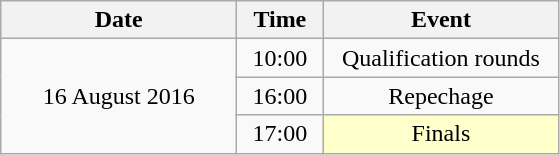<table class = "wikitable" style="text-align:center;">
<tr>
<th width=150>Date</th>
<th width=50>Time</th>
<th width=150>Event</th>
</tr>
<tr>
<td rowspan=3>16 August 2016</td>
<td>10:00</td>
<td>Qualification rounds</td>
</tr>
<tr>
<td>16:00</td>
<td>Repechage</td>
</tr>
<tr>
<td>17:00</td>
<td bgcolor=ffffcc>Finals</td>
</tr>
</table>
